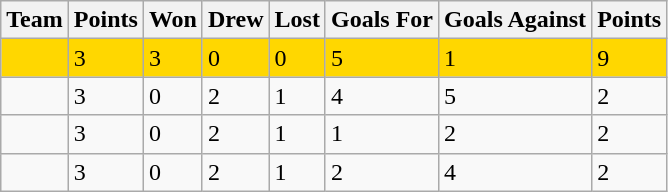<table class="wikitable sortable">
<tr>
<th>Team</th>
<th>Points</th>
<th>Won</th>
<th>Drew</th>
<th>Lost</th>
<th>Goals For</th>
<th>Goals Against</th>
<th>Points</th>
</tr>
<tr style="background: gold;">
<td></td>
<td>3</td>
<td>3</td>
<td>0</td>
<td>0</td>
<td>5</td>
<td>1</td>
<td>9</td>
</tr>
<tr>
<td></td>
<td>3</td>
<td>0</td>
<td>2</td>
<td>1</td>
<td>4</td>
<td>5</td>
<td>2</td>
</tr>
<tr>
<td></td>
<td>3</td>
<td>0</td>
<td>2</td>
<td>1</td>
<td>1</td>
<td>2</td>
<td>2</td>
</tr>
<tr>
<td></td>
<td>3</td>
<td>0</td>
<td>2</td>
<td>1</td>
<td>2</td>
<td>4</td>
<td>2</td>
</tr>
</table>
